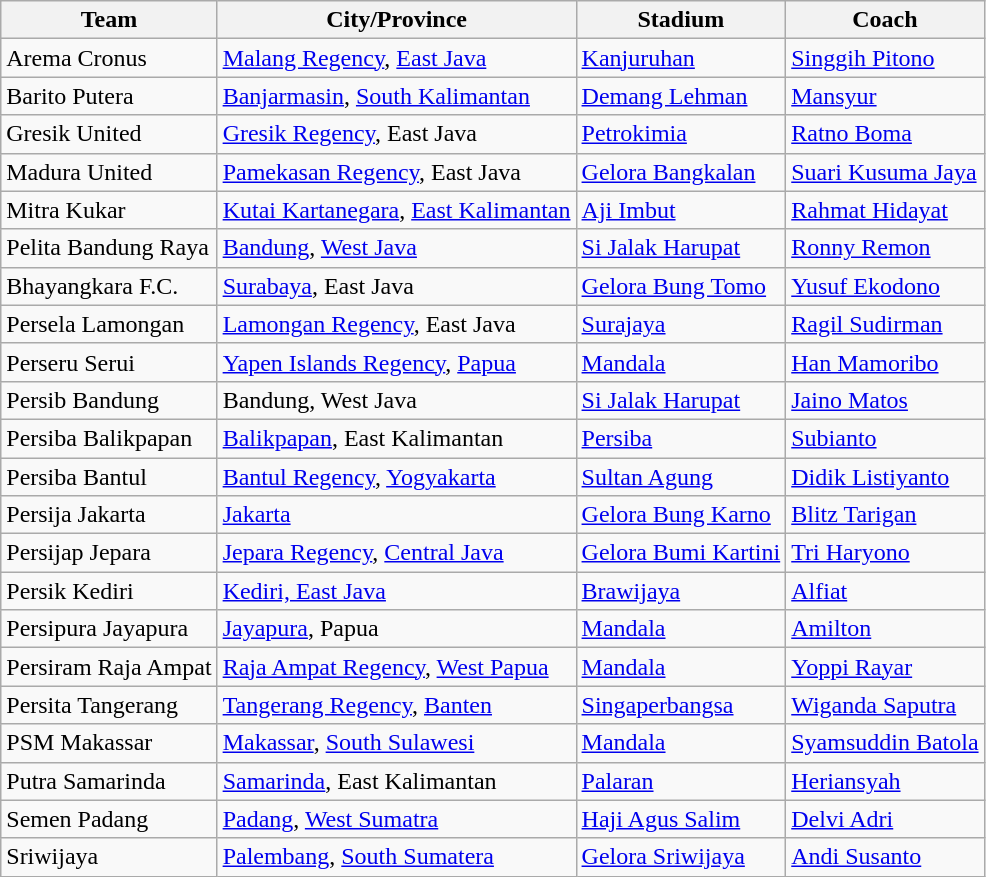<table class="wikitable sortable" style="text-align: left;">
<tr>
<th>Team</th>
<th>City/Province</th>
<th>Stadium</th>
<th>Coach</th>
</tr>
<tr>
<td>Arema Cronus</td>
<td><a href='#'>Malang Regency</a>, <a href='#'>East Java</a></td>
<td><a href='#'>Kanjuruhan</a></td>
<td> <a href='#'>Singgih Pitono</a></td>
</tr>
<tr>
<td>Barito Putera</td>
<td><a href='#'>Banjarmasin</a>, <a href='#'>South Kalimantan</a></td>
<td><a href='#'>Demang Lehman</a></td>
<td> <a href='#'>Mansyur</a></td>
</tr>
<tr>
<td>Gresik United</td>
<td><a href='#'>Gresik Regency</a>, East Java</td>
<td><a href='#'>Petrokimia</a></td>
<td> <a href='#'>Ratno Boma</a></td>
</tr>
<tr>
<td>Madura United</td>
<td><a href='#'>Pamekasan Regency</a>, East Java</td>
<td><a href='#'>Gelora Bangkalan</a></td>
<td> <a href='#'>Suari Kusuma Jaya</a></td>
</tr>
<tr>
<td>Mitra Kukar</td>
<td><a href='#'>Kutai Kartanegara</a>, <a href='#'>East Kalimantan</a></td>
<td><a href='#'>Aji Imbut</a></td>
<td> <a href='#'>Rahmat Hidayat</a></td>
</tr>
<tr>
<td>Pelita Bandung Raya</td>
<td><a href='#'>Bandung</a>, <a href='#'>West Java</a></td>
<td><a href='#'>Si Jalak Harupat</a></td>
<td> <a href='#'>Ronny Remon</a></td>
</tr>
<tr>
<td>Bhayangkara F.C.</td>
<td><a href='#'>Surabaya</a>, East Java</td>
<td><a href='#'>Gelora Bung Tomo</a></td>
<td> <a href='#'>Yusuf Ekodono</a></td>
</tr>
<tr>
<td>Persela Lamongan</td>
<td><a href='#'>Lamongan Regency</a>, East Java</td>
<td><a href='#'>Surajaya</a></td>
<td> <a href='#'>Ragil Sudirman</a></td>
</tr>
<tr>
<td>Perseru Serui</td>
<td><a href='#'>Yapen Islands Regency</a>, <a href='#'>Papua</a></td>
<td><a href='#'>Mandala</a></td>
<td> <a href='#'>Han Mamoribo</a></td>
</tr>
<tr>
<td>Persib Bandung</td>
<td>Bandung, West Java</td>
<td><a href='#'>Si Jalak Harupat</a></td>
<td> <a href='#'>Jaino Matos</a></td>
</tr>
<tr>
<td>Persiba Balikpapan</td>
<td><a href='#'>Balikpapan</a>, East Kalimantan</td>
<td><a href='#'>Persiba</a></td>
<td> <a href='#'>Subianto</a></td>
</tr>
<tr>
<td>Persiba Bantul</td>
<td><a href='#'>Bantul Regency</a>, <a href='#'>Yogyakarta</a></td>
<td><a href='#'>Sultan Agung</a></td>
<td> <a href='#'>Didik Listiyanto</a></td>
</tr>
<tr>
<td>Persija Jakarta</td>
<td><a href='#'>Jakarta</a></td>
<td><a href='#'>Gelora Bung Karno</a></td>
<td> <a href='#'>Blitz Tarigan</a></td>
</tr>
<tr>
<td>Persijap Jepara</td>
<td><a href='#'>Jepara Regency</a>, <a href='#'>Central Java</a></td>
<td><a href='#'>Gelora Bumi Kartini</a></td>
<td> <a href='#'>Tri Haryono</a></td>
</tr>
<tr>
<td>Persik Kediri</td>
<td><a href='#'>Kediri, East Java</a></td>
<td><a href='#'>Brawijaya</a></td>
<td> <a href='#'>Alfiat</a></td>
</tr>
<tr>
<td>Persipura Jayapura</td>
<td><a href='#'>Jayapura</a>, Papua</td>
<td><a href='#'>Mandala</a></td>
<td> <a href='#'>Amilton</a></td>
</tr>
<tr>
<td>Persiram Raja Ampat</td>
<td><a href='#'>Raja Ampat Regency</a>, <a href='#'>West Papua</a></td>
<td><a href='#'>Mandala</a></td>
<td> <a href='#'>Yoppi Rayar</a></td>
</tr>
<tr>
<td>Persita Tangerang</td>
<td><a href='#'>Tangerang Regency</a>, <a href='#'>Banten</a></td>
<td><a href='#'>Singaperbangsa</a></td>
<td> <a href='#'>Wiganda Saputra</a></td>
</tr>
<tr>
<td>PSM Makassar</td>
<td><a href='#'>Makassar</a>, <a href='#'>South Sulawesi</a></td>
<td><a href='#'>Mandala</a></td>
<td> <a href='#'>Syamsuddin Batola</a></td>
</tr>
<tr>
<td>Putra Samarinda</td>
<td><a href='#'>Samarinda</a>, East Kalimantan</td>
<td><a href='#'>Palaran</a></td>
<td> <a href='#'>Heriansyah</a></td>
</tr>
<tr>
<td>Semen Padang</td>
<td><a href='#'>Padang</a>, <a href='#'>West Sumatra</a></td>
<td><a href='#'>Haji Agus Salim</a></td>
<td> <a href='#'>Delvi Adri</a></td>
</tr>
<tr>
<td>Sriwijaya</td>
<td><a href='#'>Palembang</a>, <a href='#'>South Sumatera</a></td>
<td><a href='#'>Gelora Sriwijaya</a></td>
<td> <a href='#'>Andi Susanto</a></td>
</tr>
</table>
